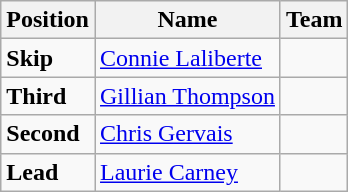<table class="wikitable">
<tr>
<th><strong>Position</strong></th>
<th><strong>Name</strong></th>
<th><strong>Team</strong></th>
</tr>
<tr>
<td><strong>Skip</strong></td>
<td><a href='#'>Connie Laliberte</a></td>
<td></td>
</tr>
<tr>
<td><strong>Third</strong></td>
<td><a href='#'>Gillian Thompson</a></td>
<td></td>
</tr>
<tr>
<td><strong>Second</strong></td>
<td><a href='#'>Chris Gervais</a></td>
<td></td>
</tr>
<tr>
<td><strong>Lead</strong></td>
<td><a href='#'>Laurie Carney</a></td>
<td></td>
</tr>
</table>
